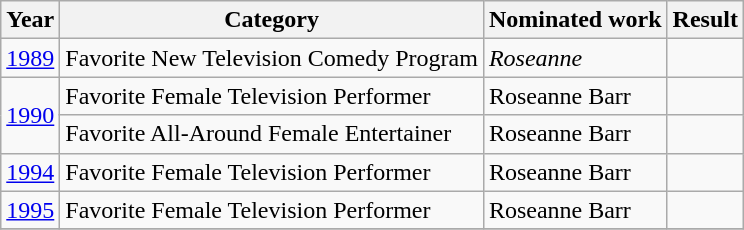<table class="wikitable">
<tr>
<th>Year</th>
<th>Category</th>
<th>Nominated work</th>
<th>Result</th>
</tr>
<tr>
<td><a href='#'>1989</a></td>
<td>Favorite New Television Comedy Program</td>
<td><em>Roseanne</em></td>
<td></td>
</tr>
<tr>
<td rowspan="2"><a href='#'>1990</a></td>
<td>Favorite Female Television Performer</td>
<td>Roseanne Barr</td>
<td></td>
</tr>
<tr>
<td>Favorite All-Around Female Entertainer</td>
<td>Roseanne Barr</td>
<td></td>
</tr>
<tr>
<td><a href='#'>1994</a></td>
<td>Favorite Female Television Performer</td>
<td>Roseanne Barr</td>
<td></td>
</tr>
<tr>
<td><a href='#'>1995</a></td>
<td>Favorite Female Television Performer</td>
<td>Roseanne Barr</td>
<td></td>
</tr>
<tr>
</tr>
</table>
